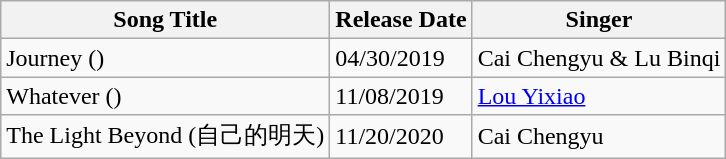<table class="wikitable">
<tr>
<th>Song Title</th>
<th>Release Date</th>
<th>Singer</th>
</tr>
<tr>
<td>Journey ()</td>
<td>04/30/2019</td>
<td>Cai Chengyu & Lu Binqi</td>
</tr>
<tr>
<td>Whatever ()</td>
<td>11/08/2019</td>
<td><a href='#'>Lou Yixiao</a></td>
</tr>
<tr>
<td>The Light Beyond (自己的明天)</td>
<td>11/20/2020</td>
<td>Cai Chengyu</td>
</tr>
</table>
